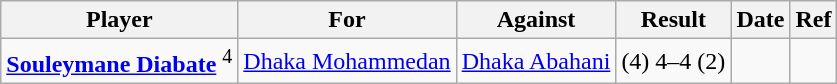<table class="wikitable">
<tr>
<th>Player</th>
<th>For</th>
<th>Against</th>
<th style="text-align:center">Result</th>
<th>Date</th>
<th>Ref</th>
</tr>
<tr>
<td> <strong><a href='#'>Souleymane Diabate</a></strong> <sup>4</sup></td>
<td><a href='#'>Dhaka Mohammedan</a></td>
<td><a href='#'>Dhaka Abahani</a></td>
<td style="text-align:center;">(4) 4–4 (2)</td>
<td></td>
<td></td>
</tr>
</table>
